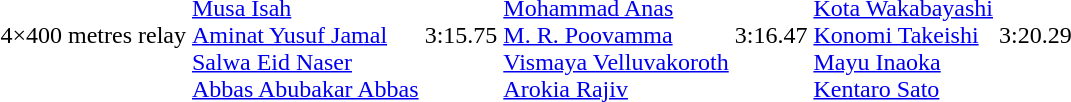<table>
<tr>
<td>4×400 metres relay<br></td>
<td><br><a href='#'>Musa Isah</a><br><a href='#'>Aminat Yusuf Jamal</a><br><a href='#'>Salwa Eid Naser</a><br><a href='#'>Abbas Abubakar Abbas</a></td>
<td>3:15.75</td>
<td><br><a href='#'>Mohammad Anas</a><br><a href='#'>M. R. Poovamma</a><br><a href='#'>Vismaya Velluvakoroth</a><br><a href='#'>Arokia Rajiv</a></td>
<td>3:16.47</td>
<td><br><a href='#'>Kota Wakabayashi</a><br><a href='#'>Konomi Takeishi</a><br><a href='#'>Mayu Inaoka</a><br><a href='#'>Kentaro Sato</a></td>
<td>3:20.29</td>
</tr>
</table>
